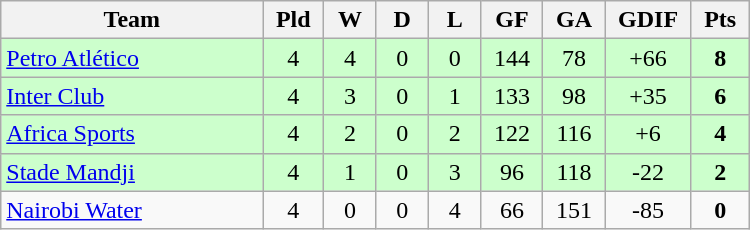<table class=wikitable style="text-align:center" width=500>
<tr>
<th width=25%>Team</th>
<th width=5%>Pld</th>
<th width=5%>W</th>
<th width=5%>D</th>
<th width=5%>L</th>
<th width=5%>GF</th>
<th width=5%>GA</th>
<th width=5%>GDIF</th>
<th width=5%>Pts</th>
</tr>
<tr bgcolor=#ccffcc>
<td align="left"> <a href='#'>Petro Atlético</a></td>
<td>4</td>
<td>4</td>
<td>0</td>
<td>0</td>
<td>144</td>
<td>78</td>
<td>+66</td>
<td><strong>8</strong></td>
</tr>
<tr bgcolor=#ccffcc>
<td align="left"> <a href='#'>Inter Club</a></td>
<td>4</td>
<td>3</td>
<td>0</td>
<td>1</td>
<td>133</td>
<td>98</td>
<td>+35</td>
<td><strong>6</strong></td>
</tr>
<tr bgcolor=#ccffcc>
<td align="left"> <a href='#'>Africa Sports</a></td>
<td>4</td>
<td>2</td>
<td>0</td>
<td>2</td>
<td>122</td>
<td>116</td>
<td>+6</td>
<td><strong>4</strong></td>
</tr>
<tr bgcolor=#ccffcc>
<td align="left"> <a href='#'>Stade Mandji</a></td>
<td>4</td>
<td>1</td>
<td>0</td>
<td>3</td>
<td>96</td>
<td>118</td>
<td>-22</td>
<td><strong>2</strong></td>
</tr>
<tr>
<td align="left"> <a href='#'>Nairobi Water</a></td>
<td>4</td>
<td>0</td>
<td>0</td>
<td>4</td>
<td>66</td>
<td>151</td>
<td>-85</td>
<td><strong>0</strong></td>
</tr>
</table>
